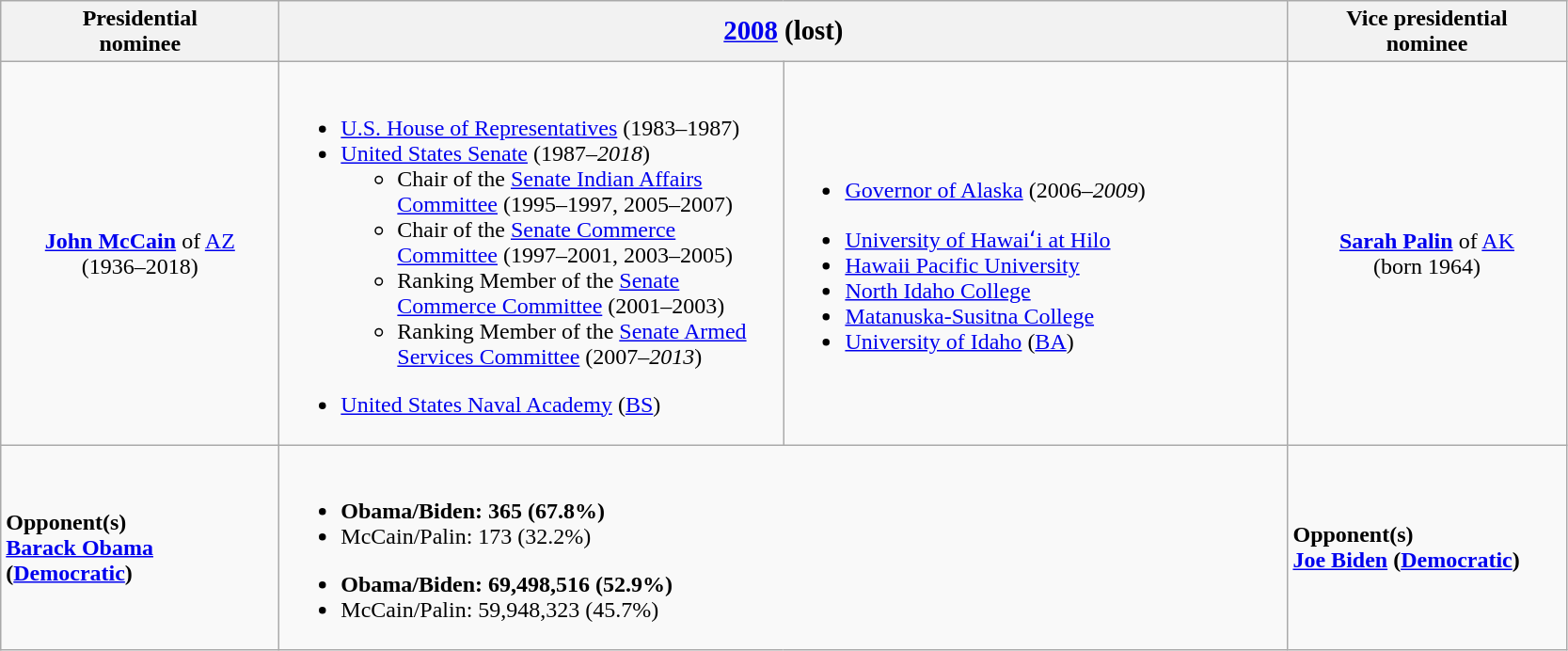<table class="wikitable">
<tr>
<th width=190>Presidential<br>nominee</th>
<th colspan=2><big><a href='#'>2008</a> (lost)</big></th>
<th width=190>Vice presidential<br>nominee</th>
</tr>
<tr>
<td style="text-align:center;"><strong><a href='#'>John McCain</a></strong> of <a href='#'>AZ</a><br>(1936–2018)<br></td>
<td width=350><br><ul><li><a href='#'>U.S. House of Representatives</a> (1983–1987)</li><li><a href='#'>United States Senate</a> (1987–<em>2018</em>)<ul><li>Chair of the <a href='#'>Senate Indian Affairs Committee</a> (1995–1997, 2005–2007)</li><li>Chair of the <a href='#'>Senate Commerce Committee</a> (1997–2001, 2003–2005)</li><li>Ranking Member of the <a href='#'>Senate Commerce Committee</a> (2001–2003)</li><li>Ranking Member of the <a href='#'>Senate Armed Services Committee</a> (2007–<em>2013</em>)</li></ul></li></ul><ul><li><a href='#'>United States Naval Academy</a> (<a href='#'>BS</a>)</li></ul></td>
<td width=350><br><ul><li><a href='#'>Governor of Alaska</a> (2006–<em>2009</em>)</li></ul><ul><li><a href='#'>University of Hawaiʻi at Hilo</a></li><li><a href='#'>Hawaii Pacific University</a></li><li><a href='#'>North Idaho College</a></li><li><a href='#'>Matanuska-Susitna College</a></li><li><a href='#'>University of Idaho</a> (<a href='#'>BA</a>)</li></ul></td>
<td style="text-align:center;"><strong><a href='#'>Sarah Palin</a></strong> of <a href='#'>AK</a><br>(born 1964)<br></td>
</tr>
<tr>
<td><strong>Opponent(s)</strong><br><strong><a href='#'>Barack Obama</a> (<a href='#'>Democratic</a>)</strong></td>
<td colspan=2><br><ul><li><strong>Obama/Biden: 365 (67.8%)</strong></li><li>McCain/Palin: 173 (32.2%)</li></ul><ul><li><strong>Obama/Biden: 69,498,516 (52.9%)</strong></li><li>McCain/Palin: 59,948,323 (45.7%)</li></ul></td>
<td><strong>Opponent(s)</strong><br><strong><a href='#'>Joe Biden</a> (<a href='#'>Democratic</a>)</strong></td>
</tr>
</table>
